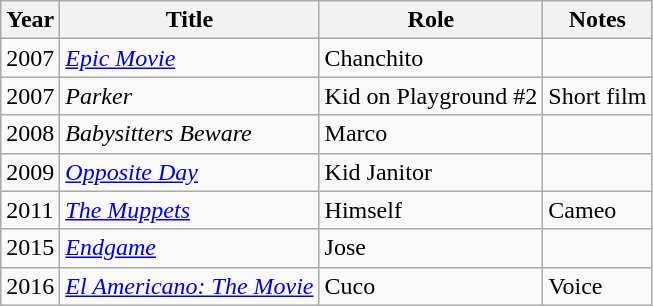<table class="wikitable sortable">
<tr>
<th>Year</th>
<th>Title</th>
<th>Role</th>
<th class="unsortable">Notes</th>
</tr>
<tr>
<td>2007</td>
<td><em><a href='#'>Epic Movie</a></em></td>
<td>Chanchito</td>
<td></td>
</tr>
<tr>
<td>2007</td>
<td><em>Parker</em></td>
<td>Kid on Playground #2</td>
<td>Short film</td>
</tr>
<tr>
<td>2008</td>
<td><em>Babysitters Beware</em></td>
<td>Marco</td>
<td></td>
</tr>
<tr>
<td>2009</td>
<td><em><a href='#'>Opposite Day</a></em></td>
<td>Kid Janitor</td>
<td></td>
</tr>
<tr>
<td>2011</td>
<td><em><a href='#'>The Muppets</a></em></td>
<td>Himself</td>
<td>Cameo</td>
</tr>
<tr>
<td>2015</td>
<td><em><a href='#'>Endgame</a></em></td>
<td>Jose</td>
<td></td>
</tr>
<tr>
<td>2016</td>
<td><em><a href='#'>El Americano: The Movie</a></em></td>
<td>Cuco</td>
<td>Voice</td>
</tr>
</table>
